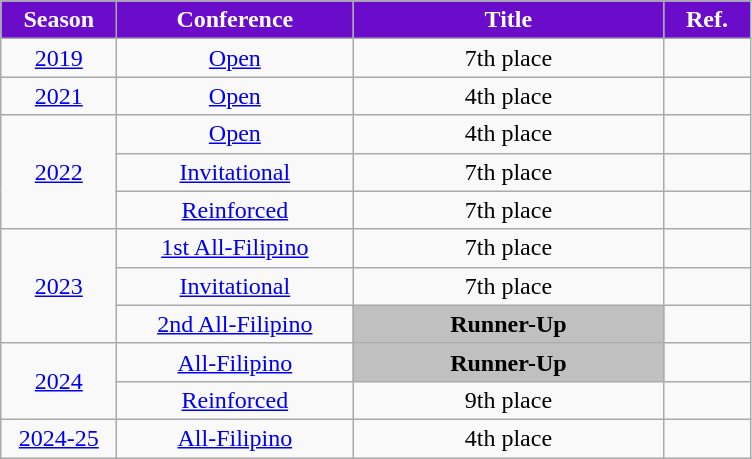<table class="wikitable">
<tr>
<th width=70px style="background:#6B0CCA; color:white; text-align: center">Season</th>
<th width=150px style="background:#6B0CCA; color:white">Conference</th>
<th width=200px style="background:#6B0CCA; color:white">Title</th>
<th width=50px style="background:#6B0CCA; color:white; text-align: center">Ref.</th>
</tr>
<tr style="text-align:center;">
<td><a href='#'>2019</a></td>
<td><a href='#'>Open</a></td>
<td>7th place</td>
<td></td>
</tr>
<tr style="text-align:center;">
<td><a href='#'>2021</a></td>
<td><a href='#'>Open</a></td>
<td>4th place</td>
<td></td>
</tr>
<tr style="text-align:center;">
<td rowspan=3><a href='#'>2022</a></td>
<td><a href='#'>Open</a></td>
<td>4th place</td>
<td></td>
</tr>
<tr style="text-align:center;">
<td><a href='#'>Invitational</a></td>
<td>7th place</td>
<td></td>
</tr>
<tr align=center>
<td><a href='#'>Reinforced</a></td>
<td>7th place</td>
<td></td>
</tr>
<tr align=center>
<td rowspan="3"><a href='#'>2023</a></td>
<td><a href='#'>1st All-Filipino</a></td>
<td>7th place</td>
<td></td>
</tr>
<tr align=center>
<td><a href='#'>Invitational</a></td>
<td>7th place</td>
<td></td>
</tr>
<tr align=center>
<td><a href='#'>2nd All-Filipino</a></td>
<td style="background:silver;"><strong>Runner-Up</strong></td>
<td></td>
</tr>
<tr align=center>
<td rowspan="2"><a href='#'>2024</a></td>
<td><a href='#'>All-Filipino</a></td>
<td style="background:silver;"><strong>Runner-Up</strong></td>
<td></td>
</tr>
<tr align=center>
<td><a href='#'>Reinforced</a></td>
<td>9th place</td>
<td></td>
</tr>
<tr align=center>
<td rowspan=3><a href='#'>2024-25</a></td>
<td><a href='#'>All-Filipino</a></td>
<td>4th place</td>
<td></td>
</tr>
</table>
